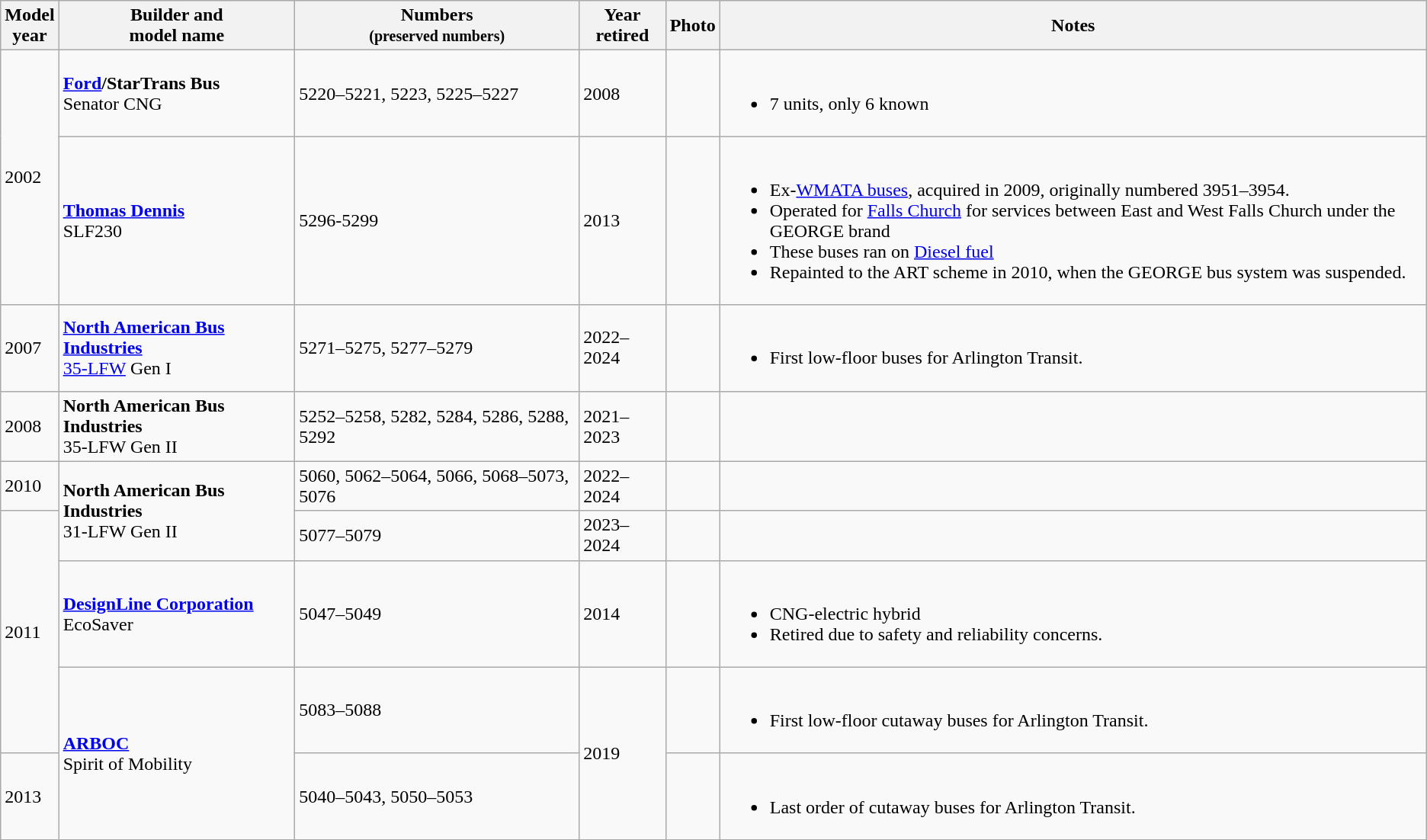<table class="wikitable sortable">
<tr>
<th>Model<br>year</th>
<th>Builder and<br>model name</th>
<th>Numbers<br><small>(preserved numbers)</small></th>
<th>Year<br>retired</th>
<th>Photo</th>
<th>Notes</th>
</tr>
<tr>
<td rowspan="2">2002</td>
<td><strong><a href='#'>Ford</a>/StarTrans Bus</strong><br>Senator CNG</td>
<td>5220–5221, 5223, 5225–5227</td>
<td>2008</td>
<td></td>
<td><br><ul><li>7 units, only 6 known</li></ul></td>
</tr>
<tr>
<td><strong><a href='#'>Thomas Dennis</a></strong><br>SLF230</td>
<td>5296-5299</td>
<td>2013</td>
<td></td>
<td><br><ul><li>Ex-<a href='#'>WMATA buses</a>, acquired in 2009, originally numbered 3951–3954.</li><li>Operated for <a href='#'>Falls Church</a> for services between East and West Falls Church under the GEORGE brand</li><li>These buses ran on <a href='#'>Diesel fuel</a></li><li>Repainted to the ART scheme in 2010, when the GEORGE bus system was suspended.</li></ul></td>
</tr>
<tr>
<td>2007</td>
<td><strong><a href='#'>North American Bus Industries</a></strong><br><a href='#'>35-LFW</a> Gen I</td>
<td>5271–5275, 5277–5279</td>
<td>2022–2024</td>
<td></td>
<td><br><ul><li>First low-floor buses for Arlington Transit.</li></ul></td>
</tr>
<tr>
<td>2008</td>
<td><strong>North American Bus Industries</strong><br>35-LFW Gen II</td>
<td>5252–5258, 5282, 5284, 5286, 5288, 5292</td>
<td>2021–2023</td>
<td></td>
<td></td>
</tr>
<tr>
<td>2010</td>
<td rowspan="2"><strong>North American Bus Industries</strong><br>31-LFW Gen II</td>
<td>5060, 5062–5064, 5066, 5068–5073, 5076</td>
<td>2022–2024</td>
<td></td>
<td></td>
</tr>
<tr>
<td rowspan=3>2011</td>
<td>5077–5079</td>
<td>2023–2024</td>
<td></td>
<td></td>
</tr>
<tr>
<td><strong><a href='#'>DesignLine Corporation</a></strong><br>EcoSaver</td>
<td>5047–5049</td>
<td rowspan=1>2014</td>
<td></td>
<td><br><ul><li>CNG-electric hybrid</li><li>Retired due to safety and reliability concerns.</li></ul></td>
</tr>
<tr>
<td rowspan="2"><strong><a href='#'>ARBOC</a></strong><br>Spirit of Mobility</td>
<td>5083–5088</td>
<td rowspan="2">2019</td>
<td></td>
<td><br><ul><li>First low-floor cutaway buses for Arlington Transit.</li></ul></td>
</tr>
<tr>
<td>2013</td>
<td>5040–5043, 5050–5053</td>
<td></td>
<td><br><ul><li>Last order of cutaway buses for Arlington Transit.</li></ul></td>
</tr>
</table>
